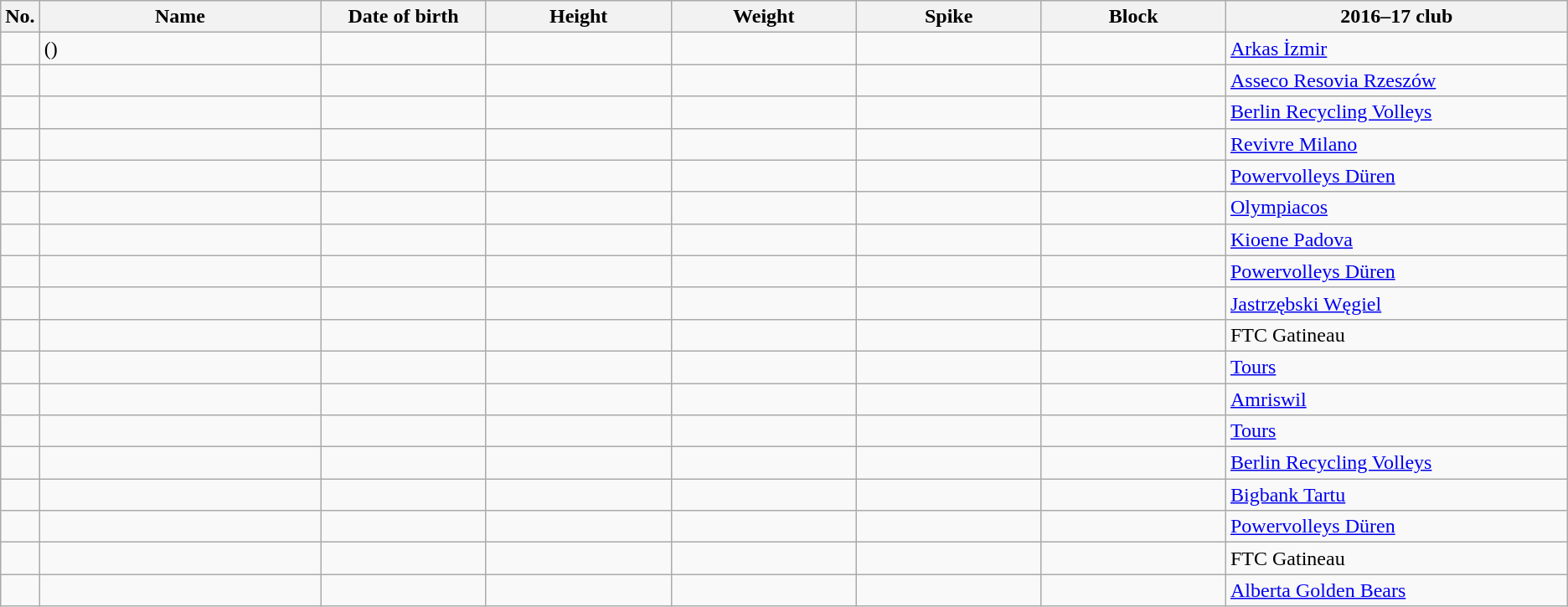<table class="wikitable sortable" style="font-size:100%; text-align:center;">
<tr>
<th>No.</th>
<th style="width:14em">Name</th>
<th style="width:8em">Date of birth</th>
<th style="width:9em">Height</th>
<th style="width:9em">Weight</th>
<th style="width:9em">Spike</th>
<th style="width:9em">Block</th>
<th style="width:17em">2016–17 club</th>
</tr>
<tr>
<td></td>
<td style="text-align:left;"> ()</td>
<td style="text-align:right;"></td>
<td></td>
<td></td>
<td></td>
<td></td>
<td style="text-align:left;"> <a href='#'>Arkas İzmir</a></td>
</tr>
<tr>
<td></td>
<td style="text-align:left;"></td>
<td style="text-align:right;"></td>
<td></td>
<td></td>
<td></td>
<td></td>
<td style="text-align:left;"> <a href='#'>Asseco Resovia Rzeszów</a></td>
</tr>
<tr>
<td></td>
<td style="text-align:left;"></td>
<td style="text-align:right;"></td>
<td></td>
<td></td>
<td></td>
<td></td>
<td style="text-align:left;"> <a href='#'>Berlin Recycling Volleys</a></td>
</tr>
<tr>
<td></td>
<td style="text-align:left;"></td>
<td style="text-align:right;"></td>
<td></td>
<td></td>
<td></td>
<td></td>
<td style="text-align:left;"> <a href='#'>Revivre Milano</a></td>
</tr>
<tr>
<td></td>
<td style="text-align:left;"></td>
<td style="text-align:right;"></td>
<td></td>
<td></td>
<td></td>
<td></td>
<td style="text-align:left;"> <a href='#'>Powervolleys Düren</a></td>
</tr>
<tr>
<td></td>
<td style="text-align:left;"></td>
<td style="text-align:right;"></td>
<td></td>
<td></td>
<td></td>
<td></td>
<td style="text-align:left;"> <a href='#'>Olympiacos</a></td>
</tr>
<tr>
<td></td>
<td style="text-align:left;"></td>
<td style="text-align:right;"></td>
<td></td>
<td></td>
<td></td>
<td></td>
<td style="text-align:left;"> <a href='#'>Kioene Padova</a></td>
</tr>
<tr>
<td></td>
<td style="text-align:left;"></td>
<td style="text-align:right;"></td>
<td></td>
<td></td>
<td></td>
<td></td>
<td style="text-align:left;"> <a href='#'>Powervolleys Düren</a></td>
</tr>
<tr>
<td></td>
<td style="text-align:left;"></td>
<td style="text-align:right;"></td>
<td></td>
<td></td>
<td></td>
<td></td>
<td style="text-align:left;"> <a href='#'>Jastrzębski Węgiel</a></td>
</tr>
<tr>
<td></td>
<td style="text-align:left;"></td>
<td style="text-align:right;"></td>
<td></td>
<td></td>
<td></td>
<td></td>
<td style="text-align:left;"> FTC Gatineau</td>
</tr>
<tr>
<td></td>
<td style="text-align:left;"></td>
<td style="text-align:right;"></td>
<td></td>
<td></td>
<td></td>
<td></td>
<td style="text-align:left;"> <a href='#'>Tours</a></td>
</tr>
<tr>
<td></td>
<td style="text-align:left;"></td>
<td style="text-align:right;"></td>
<td></td>
<td></td>
<td></td>
<td></td>
<td style="text-align:left;"> <a href='#'>Amriswil</a></td>
</tr>
<tr>
<td></td>
<td style="text-align:left;"></td>
<td style="text-align:right;"></td>
<td></td>
<td></td>
<td></td>
<td></td>
<td style="text-align:left;"> <a href='#'>Tours</a></td>
</tr>
<tr>
<td></td>
<td style="text-align:left;"></td>
<td style="text-align:right;"></td>
<td></td>
<td></td>
<td></td>
<td></td>
<td style="text-align:left;"> <a href='#'>Berlin Recycling Volleys</a></td>
</tr>
<tr>
<td></td>
<td style="text-align:left;"></td>
<td style="text-align:right;"></td>
<td></td>
<td></td>
<td></td>
<td></td>
<td style="text-align:left;"> <a href='#'>Bigbank Tartu</a></td>
</tr>
<tr>
<td></td>
<td style="text-align:left;"></td>
<td style="text-align:right;"></td>
<td></td>
<td></td>
<td></td>
<td></td>
<td style="text-align:left;"> <a href='#'>Powervolleys Düren</a></td>
</tr>
<tr>
<td></td>
<td style="text-align:left;"></td>
<td style="text-align:right;"></td>
<td></td>
<td></td>
<td></td>
<td></td>
<td style="text-align:left;"> FTC Gatineau</td>
</tr>
<tr>
<td></td>
<td style="text-align:left;"></td>
<td style="text-align:right;"></td>
<td></td>
<td></td>
<td></td>
<td></td>
<td style="text-align:left;"> <a href='#'>Alberta Golden Bears</a></td>
</tr>
</table>
